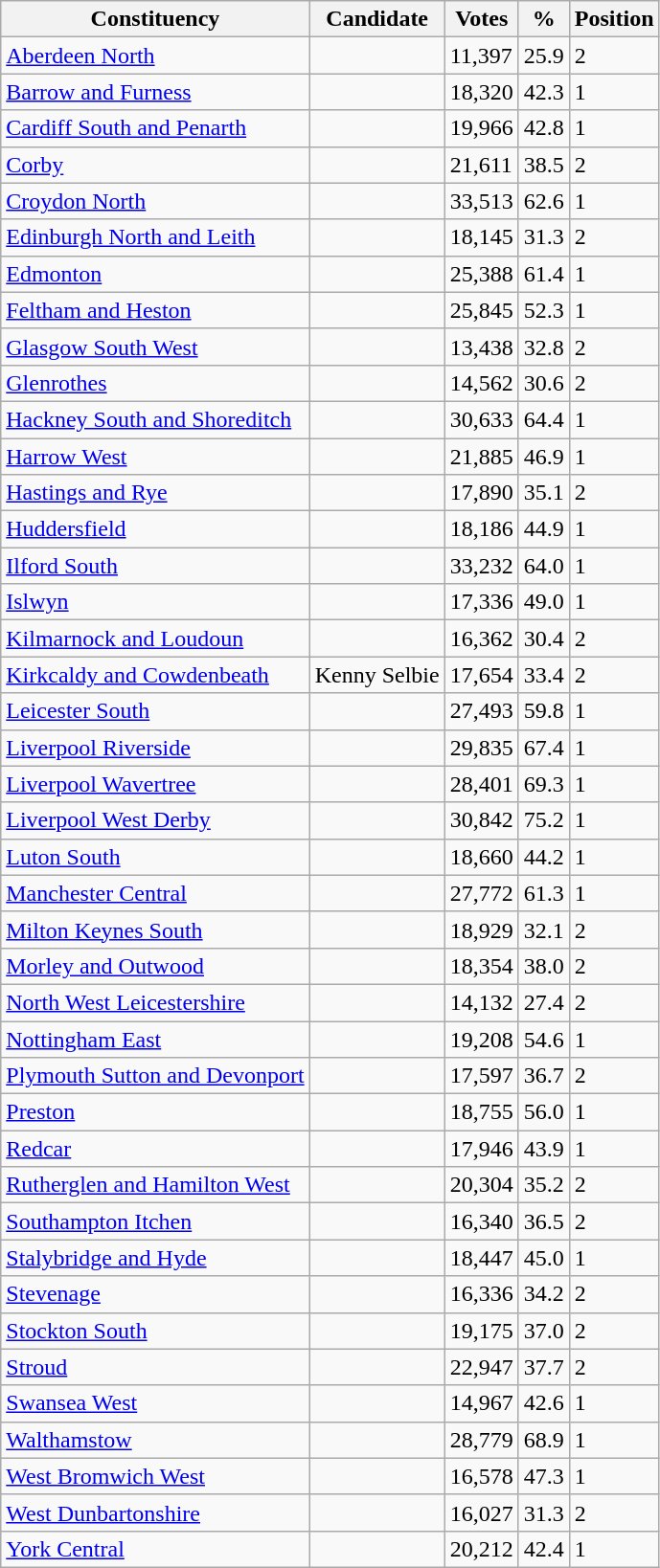<table class="wikitable sortable">
<tr>
<th>Constituency</th>
<th>Candidate</th>
<th>Votes</th>
<th>%</th>
<th>Position</th>
</tr>
<tr>
<td><a href='#'>Aberdeen North</a></td>
<td></td>
<td>11,397</td>
<td>25.9</td>
<td>2</td>
</tr>
<tr>
<td><a href='#'>Barrow and Furness</a></td>
<td></td>
<td>18,320</td>
<td>42.3</td>
<td>1</td>
</tr>
<tr>
<td><a href='#'>Cardiff South and Penarth</a></td>
<td></td>
<td>19,966</td>
<td>42.8</td>
<td>1</td>
</tr>
<tr>
<td><a href='#'>Corby</a></td>
<td></td>
<td>21,611</td>
<td>38.5</td>
<td>2</td>
</tr>
<tr>
<td><a href='#'>Croydon North</a></td>
<td></td>
<td>33,513</td>
<td>62.6</td>
<td>1</td>
</tr>
<tr>
<td><a href='#'>Edinburgh North and Leith</a></td>
<td></td>
<td>18,145</td>
<td>31.3</td>
<td>2</td>
</tr>
<tr>
<td><a href='#'>Edmonton</a></td>
<td></td>
<td>25,388</td>
<td>61.4</td>
<td>1</td>
</tr>
<tr>
<td><a href='#'>Feltham and Heston</a></td>
<td></td>
<td>25,845</td>
<td>52.3</td>
<td>1</td>
</tr>
<tr>
<td><a href='#'>Glasgow South West</a></td>
<td></td>
<td>13,438</td>
<td>32.8</td>
<td>2</td>
</tr>
<tr>
<td><a href='#'>Glenrothes</a></td>
<td></td>
<td>14,562</td>
<td>30.6</td>
<td>2</td>
</tr>
<tr>
<td><a href='#'>Hackney South and Shoreditch</a></td>
<td></td>
<td>30,633</td>
<td>64.4</td>
<td>1</td>
</tr>
<tr>
<td><a href='#'>Harrow West</a></td>
<td></td>
<td>21,885</td>
<td>46.9</td>
<td>1</td>
</tr>
<tr>
<td><a href='#'>Hastings and Rye</a></td>
<td></td>
<td>17,890</td>
<td>35.1</td>
<td>2</td>
</tr>
<tr>
<td><a href='#'>Huddersfield</a></td>
<td></td>
<td>18,186</td>
<td>44.9</td>
<td>1</td>
</tr>
<tr>
<td><a href='#'>Ilford South</a></td>
<td></td>
<td>33,232</td>
<td>64.0</td>
<td>1</td>
</tr>
<tr>
<td><a href='#'>Islwyn</a></td>
<td></td>
<td>17,336</td>
<td>49.0</td>
<td>1</td>
</tr>
<tr>
<td><a href='#'>Kilmarnock and Loudoun</a></td>
<td></td>
<td>16,362</td>
<td>30.4</td>
<td>2</td>
</tr>
<tr>
<td><a href='#'>Kirkcaldy and Cowdenbeath</a></td>
<td>Kenny Selbie</td>
<td>17,654</td>
<td>33.4</td>
<td>2</td>
</tr>
<tr>
<td><a href='#'>Leicester South</a></td>
<td></td>
<td>27,493</td>
<td>59.8</td>
<td>1</td>
</tr>
<tr>
<td><a href='#'>Liverpool Riverside</a></td>
<td></td>
<td>29,835</td>
<td>67.4</td>
<td>1</td>
</tr>
<tr>
<td><a href='#'>Liverpool Wavertree</a></td>
<td></td>
<td>28,401</td>
<td>69.3</td>
<td>1</td>
</tr>
<tr>
<td><a href='#'>Liverpool West Derby</a></td>
<td></td>
<td>30,842</td>
<td>75.2</td>
<td>1</td>
</tr>
<tr>
<td><a href='#'>Luton South</a></td>
<td></td>
<td>18,660</td>
<td>44.2</td>
<td>1</td>
</tr>
<tr>
<td><a href='#'>Manchester Central</a></td>
<td></td>
<td>27,772</td>
<td>61.3</td>
<td>1</td>
</tr>
<tr>
<td><a href='#'>Milton Keynes South</a></td>
<td></td>
<td>18,929</td>
<td>32.1</td>
<td>2</td>
</tr>
<tr>
<td><a href='#'>Morley and Outwood</a></td>
<td></td>
<td>18,354</td>
<td>38.0</td>
<td>2</td>
</tr>
<tr>
<td><a href='#'>North West Leicestershire</a></td>
<td></td>
<td>14,132</td>
<td>27.4</td>
<td>2</td>
</tr>
<tr>
<td><a href='#'>Nottingham East</a></td>
<td></td>
<td>19,208</td>
<td>54.6</td>
<td>1</td>
</tr>
<tr>
<td><a href='#'>Plymouth Sutton and Devonport</a></td>
<td></td>
<td>17,597</td>
<td>36.7</td>
<td>2</td>
</tr>
<tr>
<td><a href='#'>Preston</a></td>
<td></td>
<td>18,755</td>
<td>56.0</td>
<td>1</td>
</tr>
<tr>
<td><a href='#'>Redcar</a></td>
<td></td>
<td>17,946</td>
<td>43.9</td>
<td>1</td>
</tr>
<tr>
<td><a href='#'>Rutherglen and Hamilton West</a></td>
<td></td>
<td>20,304</td>
<td>35.2</td>
<td>2</td>
</tr>
<tr>
<td><a href='#'>Southampton Itchen</a></td>
<td></td>
<td>16,340</td>
<td>36.5</td>
<td>2</td>
</tr>
<tr>
<td><a href='#'>Stalybridge and Hyde</a></td>
<td></td>
<td>18,447</td>
<td>45.0</td>
<td>1</td>
</tr>
<tr>
<td><a href='#'>Stevenage</a></td>
<td></td>
<td>16,336</td>
<td>34.2</td>
<td>2</td>
</tr>
<tr>
<td><a href='#'>Stockton South</a></td>
<td></td>
<td>19,175</td>
<td>37.0</td>
<td>2</td>
</tr>
<tr>
<td><a href='#'>Stroud</a></td>
<td></td>
<td>22,947</td>
<td>37.7</td>
<td>2</td>
</tr>
<tr>
<td><a href='#'>Swansea West</a></td>
<td></td>
<td>14,967</td>
<td>42.6</td>
<td>1</td>
</tr>
<tr>
<td><a href='#'>Walthamstow</a></td>
<td></td>
<td>28,779</td>
<td>68.9</td>
<td>1</td>
</tr>
<tr>
<td><a href='#'>West Bromwich West</a></td>
<td></td>
<td>16,578</td>
<td>47.3</td>
<td>1</td>
</tr>
<tr>
<td><a href='#'>West Dunbartonshire</a></td>
<td></td>
<td>16,027</td>
<td>31.3</td>
<td>2</td>
</tr>
<tr>
<td><a href='#'>York Central</a></td>
<td></td>
<td>20,212</td>
<td>42.4</td>
<td>1</td>
</tr>
</table>
